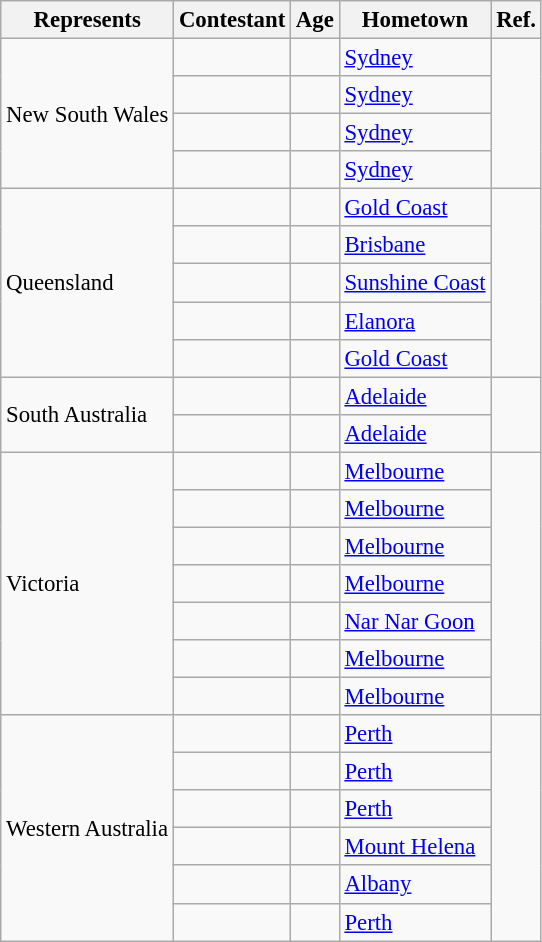<table class="wikitable sortable" style="font-size: 95%;">
<tr>
<th>Represents</th>
<th>Contestant</th>
<th>Age</th>
<th>Hometown</th>
<th>Ref.</th>
</tr>
<tr>
<td rowspan="4">New South Wales</td>
<td></td>
<td></td>
<td><a href='#'>Sydney</a></td>
<td rowspan="4"></td>
</tr>
<tr>
<td></td>
<td></td>
<td><a href='#'>Sydney</a></td>
</tr>
<tr>
<td></td>
<td></td>
<td><a href='#'>Sydney</a></td>
</tr>
<tr>
<td></td>
<td></td>
<td><a href='#'>Sydney</a></td>
</tr>
<tr>
<td rowspan="5">Queensland</td>
<td></td>
<td></td>
<td><a href='#'>Gold Coast</a></td>
<td rowspan="5"></td>
</tr>
<tr>
<td></td>
<td></td>
<td><a href='#'>Brisbane</a></td>
</tr>
<tr>
<td></td>
<td></td>
<td><a href='#'>Sunshine Coast</a></td>
</tr>
<tr>
<td></td>
<td></td>
<td><a href='#'>Elanora</a></td>
</tr>
<tr>
<td></td>
<td></td>
<td><a href='#'>Gold Coast</a></td>
</tr>
<tr>
<td rowspan="2">South Australia</td>
<td></td>
<td></td>
<td><a href='#'>Adelaide</a></td>
<td rowspan="2"></td>
</tr>
<tr>
<td></td>
<td></td>
<td><a href='#'>Adelaide</a></td>
</tr>
<tr>
<td rowspan="7">Victoria</td>
<td></td>
<td></td>
<td><a href='#'>Melbourne</a></td>
<td rowspan="7"></td>
</tr>
<tr>
<td></td>
<td></td>
<td><a href='#'>Melbourne</a></td>
</tr>
<tr>
<td></td>
<td></td>
<td><a href='#'>Melbourne</a></td>
</tr>
<tr>
<td></td>
<td></td>
<td><a href='#'>Melbourne</a></td>
</tr>
<tr>
<td></td>
<td></td>
<td><a href='#'>Nar Nar Goon</a></td>
</tr>
<tr>
<td></td>
<td></td>
<td><a href='#'>Melbourne</a></td>
</tr>
<tr>
<td></td>
<td></td>
<td><a href='#'>Melbourne</a></td>
</tr>
<tr>
<td rowspan="6">Western Australia</td>
<td></td>
<td></td>
<td><a href='#'>Perth</a></td>
<td rowspan="6"></td>
</tr>
<tr>
<td></td>
<td></td>
<td><a href='#'>Perth</a></td>
</tr>
<tr>
<td></td>
<td></td>
<td><a href='#'>Perth</a></td>
</tr>
<tr>
<td></td>
<td></td>
<td><a href='#'>Mount Helena</a></td>
</tr>
<tr>
<td></td>
<td></td>
<td><a href='#'>Albany</a></td>
</tr>
<tr>
<td></td>
<td></td>
<td><a href='#'>Perth</a></td>
</tr>
</table>
